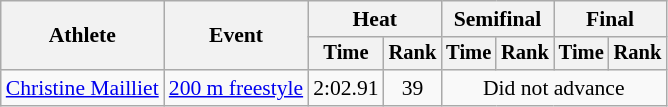<table class=wikitable style="font-size:90%">
<tr>
<th rowspan="2">Athlete</th>
<th rowspan="2">Event</th>
<th colspan="2">Heat</th>
<th colspan="2">Semifinal</th>
<th colspan="2">Final</th>
</tr>
<tr style="font-size:95%">
<th>Time</th>
<th>Rank</th>
<th>Time</th>
<th>Rank</th>
<th>Time</th>
<th>Rank</th>
</tr>
<tr align=center>
<td align=left><a href='#'>Christine Mailliet</a></td>
<td align=left><a href='#'>200 m freestyle</a></td>
<td>2:02.91</td>
<td>39</td>
<td colspan=4>Did not advance</td>
</tr>
</table>
